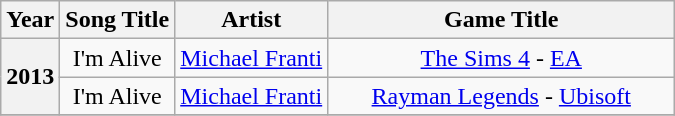<table class="wikitable plainrowheaders" style="text-align:center;">
<tr>
<th>Year</th>
<th>Song Title</th>
<th>Artist</th>
<th style="width:14em;">Game Title</th>
</tr>
<tr>
<th rowspan="2">2013</th>
<td>I'm Alive</td>
<td><a href='#'>Michael Franti</a></td>
<td><a href='#'>The Sims 4</a> - <a href='#'>EA</a></td>
</tr>
<tr>
<td>I'm Alive</td>
<td><a href='#'>Michael Franti</a></td>
<td><a href='#'>Rayman Legends</a> - <a href='#'>Ubisoft</a></td>
</tr>
<tr>
</tr>
</table>
